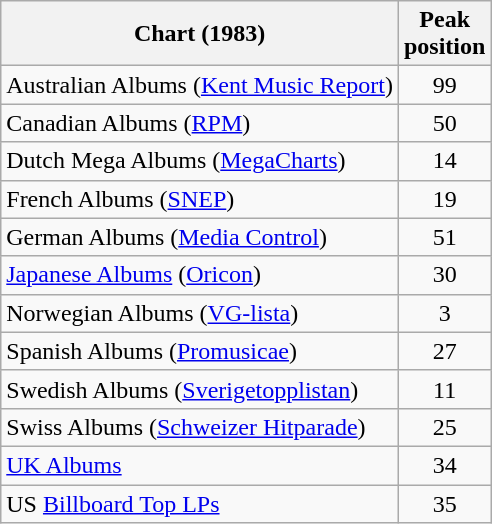<table class="wikitable" style="text-align:center">
<tr>
<th>Chart (1983)</th>
<th>Peak<br>position</th>
</tr>
<tr>
<td style="text-align:left;">Australian Albums (<a href='#'>Kent Music Report</a>)</td>
<td>99</td>
</tr>
<tr>
<td style="text-align:left;">Canadian Albums (<a href='#'>RPM</a>)</td>
<td>50</td>
</tr>
<tr>
<td style="text-align:left;">Dutch Mega Albums (<a href='#'>MegaCharts</a>)</td>
<td>14</td>
</tr>
<tr>
<td style="text-align:left;">French Albums (<a href='#'>SNEP</a>)</td>
<td>19</td>
</tr>
<tr>
<td style="text-align:left;">German Albums (<a href='#'>Media Control</a>)</td>
<td>51</td>
</tr>
<tr>
<td style="text-align:left;"><a href='#'>Japanese Albums</a> (<a href='#'>Oricon</a>)</td>
<td>30</td>
</tr>
<tr>
<td style="text-align:left;">Norwegian Albums (<a href='#'>VG-lista</a>)</td>
<td>3</td>
</tr>
<tr>
<td style="text-align:left;">Spanish Albums (<a href='#'>Promusicae</a>)</td>
<td align="center">27</td>
</tr>
<tr>
<td style="text-align:left;">Swedish Albums (<a href='#'>Sverigetopplistan</a>)</td>
<td>11</td>
</tr>
<tr>
<td style="text-align:left;">Swiss Albums (<a href='#'>Schweizer Hitparade</a>)</td>
<td>25</td>
</tr>
<tr>
<td style="text-align:left;"><a href='#'>UK Albums</a></td>
<td>34</td>
</tr>
<tr>
<td style="text-align:left;">US <a href='#'>Billboard Top LPs</a></td>
<td>35</td>
</tr>
</table>
